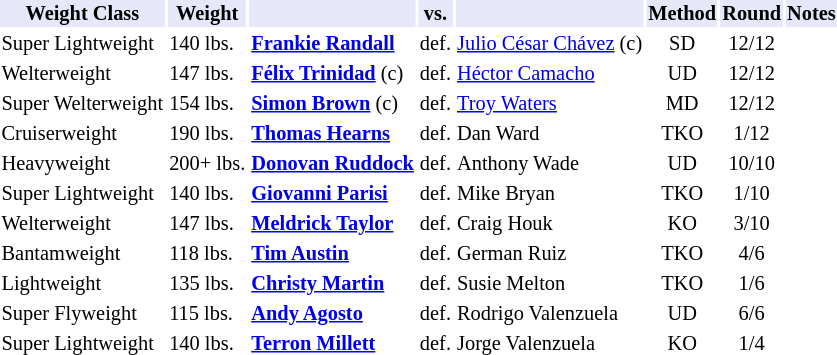<table class="toccolours" style="font-size: 85%;">
<tr>
<th style="background:#e6e8fa; color:#000; text-align:center;">Weight Class</th>
<th style="background:#e6e8fa; color:#000; text-align:center;">Weight</th>
<th style="background:#e6e8fa; color:#000; text-align:center;"></th>
<th style="background:#e6e8fa; color:#000; text-align:center;">vs.</th>
<th style="background:#e6e8fa; color:#000; text-align:center;"></th>
<th style="background:#e6e8fa; color:#000; text-align:center;">Method</th>
<th style="background:#e6e8fa; color:#000; text-align:center;">Round</th>
<th style="background:#e6e8fa; color:#000; text-align:center;">Notes</th>
</tr>
<tr>
<td>Super Lightweight</td>
<td>140 lbs.</td>
<td><strong><a href='#'>Frankie Randall</a></strong></td>
<td>def.</td>
<td><a href='#'>Julio César Chávez</a> (c)</td>
<td align=center>SD</td>
<td align=center>12/12</td>
<td></td>
</tr>
<tr>
<td>Welterweight</td>
<td>147 lbs.</td>
<td><strong><a href='#'>Félix Trinidad</a></strong> (c)</td>
<td>def.</td>
<td><a href='#'>Héctor Camacho</a></td>
<td align=center>UD</td>
<td align=center>12/12</td>
<td></td>
</tr>
<tr>
<td>Super Welterweight</td>
<td>154 lbs.</td>
<td><strong><a href='#'>Simon Brown</a></strong> (c)</td>
<td>def.</td>
<td><a href='#'>Troy Waters</a></td>
<td align=center>MD</td>
<td align=center>12/12</td>
<td></td>
</tr>
<tr>
<td>Cruiserweight</td>
<td>190 lbs.</td>
<td><strong><a href='#'>Thomas Hearns</a></strong></td>
<td>def.</td>
<td>Dan Ward</td>
<td align=center>TKO</td>
<td align=center>1/12</td>
<td></td>
</tr>
<tr>
<td>Heavyweight</td>
<td>200+ lbs.</td>
<td><strong><a href='#'>Donovan Ruddock</a></strong></td>
<td>def.</td>
<td>Anthony Wade</td>
<td align=center>UD</td>
<td align=center>10/10</td>
</tr>
<tr>
<td>Super Lightweight</td>
<td>140 lbs.</td>
<td><strong><a href='#'>Giovanni Parisi</a></strong></td>
<td>def.</td>
<td>Mike Bryan</td>
<td align=center>TKO</td>
<td align=center>1/10</td>
</tr>
<tr>
<td>Welterweight</td>
<td>147 lbs.</td>
<td><strong><a href='#'>Meldrick Taylor</a></strong></td>
<td>def.</td>
<td>Craig Houk</td>
<td align=center>KO</td>
<td align=center>3/10</td>
</tr>
<tr>
<td>Bantamweight</td>
<td>118 lbs.</td>
<td><strong><a href='#'>Tim Austin</a></strong></td>
<td>def.</td>
<td>German Ruiz</td>
<td align=center>TKO</td>
<td align=center>4/6</td>
</tr>
<tr>
<td>Lightweight</td>
<td>135 lbs.</td>
<td><strong><a href='#'>Christy Martin</a></strong></td>
<td>def.</td>
<td>Susie Melton</td>
<td align=center>TKO</td>
<td align=center>1/6</td>
</tr>
<tr>
<td>Super Flyweight</td>
<td>115 lbs.</td>
<td><strong><a href='#'>Andy Agosto</a></strong></td>
<td>def.</td>
<td>Rodrigo Valenzuela</td>
<td align=center>UD</td>
<td align=center>6/6</td>
</tr>
<tr>
<td>Super Lightweight</td>
<td>140 lbs.</td>
<td><strong><a href='#'>Terron Millett</a></strong></td>
<td>def.</td>
<td>Jorge Valenzuela</td>
<td align=center>KO</td>
<td align=center>1/4</td>
</tr>
</table>
